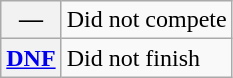<table class="wikitable">
<tr>
<th scope="row">—</th>
<td>Did not compete</td>
</tr>
<tr>
<th scope="row"><a href='#'>DNF</a></th>
<td>Did not finish</td>
</tr>
</table>
